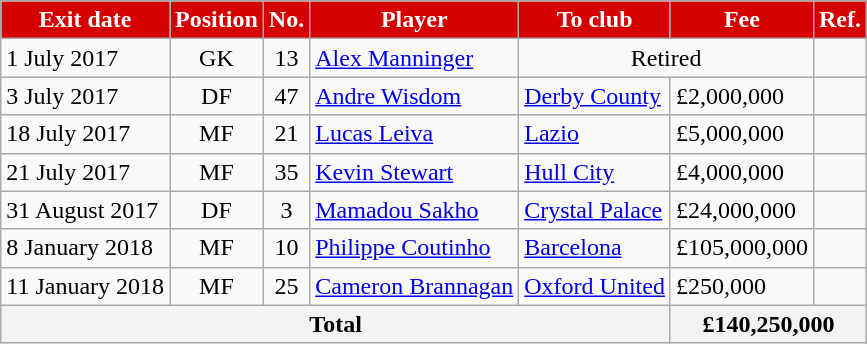<table class="wikitable sortable">
<tr>
<th style="background:#d50000; color:white;">Exit date</th>
<th style="background:#d50000; color:white;">Position</th>
<th style="background:#d50000; color:white;">No.</th>
<th style="background:#d50000; color:white;">Player</th>
<th style="background:#d50000; color:white;">To club</th>
<th style="background:#d50000; color:white;">Fee</th>
<th style="background:#d50000; color:white;">Ref.</th>
</tr>
<tr>
<td>1 July 2017</td>
<td style="text-align:center;">GK</td>
<td style="text-align:center;">13</td>
<td style="text-align:left;"> <a href='#'>Alex Manninger</a></td>
<td colspan="2" align=center>Retired</td>
<td></td>
</tr>
<tr>
<td>3 July 2017</td>
<td style="text-align:center;">DF</td>
<td style="text-align:center;">47</td>
<td style="text-align:left;"> <a href='#'>Andre Wisdom</a></td>
<td style="text-align:left;"> <a href='#'>Derby County</a></td>
<td> £2,000,000</td>
<td></td>
</tr>
<tr>
<td>18 July 2017</td>
<td style="text-align:center;">MF</td>
<td style="text-align:center;">21</td>
<td style="text-align:left;"> <a href='#'>Lucas Leiva</a></td>
<td style="text-align:left;"> <a href='#'>Lazio</a></td>
<td>£5,000,000</td>
<td></td>
</tr>
<tr>
<td>21 July 2017</td>
<td style="text-align:center;">MF</td>
<td style="text-align:center;">35</td>
<td style="text-align:left;"> <a href='#'>Kevin Stewart</a></td>
<td style="text-align:left;"> <a href='#'>Hull City</a></td>
<td> £4,000,000</td>
<td></td>
</tr>
<tr>
<td>31 August 2017</td>
<td style="text-align:center;">DF</td>
<td style="text-align:center;">3</td>
<td style="text-align:left;"> <a href='#'>Mamadou Sakho</a></td>
<td style="text-align:left;"> <a href='#'>Crystal Palace</a></td>
<td> £24,000,000</td>
<td></td>
</tr>
<tr>
<td>8 January 2018</td>
<td style="text-align:center;">MF</td>
<td style="text-align:center;">10</td>
<td style="text-align:left;"> <a href='#'>Philippe Coutinho</a></td>
<td style="text-align:left;"> <a href='#'>Barcelona</a></td>
<td> £105,000,000</td>
<td></td>
</tr>
<tr>
<td>11 January 2018</td>
<td style="text-align:center;">MF</td>
<td style="text-align:center;">25</td>
<td style="text-align:left;"> <a href='#'>Cameron Brannagan</a></td>
<td style="text-align:left;"> <a href='#'>Oxford United</a></td>
<td> £250,000</td>
<td></td>
</tr>
<tr>
<th colspan="5">Total</th>
<th colspan="2">£140,250,000</th>
</tr>
</table>
